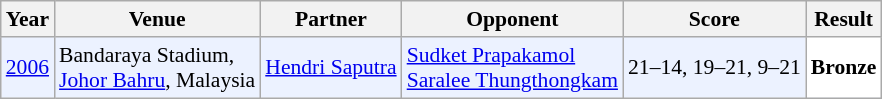<table class="sortable wikitable" style="font-size: 90%;">
<tr>
<th>Year</th>
<th>Venue</th>
<th>Partner</th>
<th>Opponent</th>
<th>Score</th>
<th>Result</th>
</tr>
<tr style="background:#ECF2FF">
<td align="center"><a href='#'>2006</a></td>
<td align="left">Bandaraya Stadium,<br><a href='#'>Johor Bahru</a>, Malaysia</td>
<td align="left"> <a href='#'>Hendri Saputra</a></td>
<td align="left"> <a href='#'>Sudket Prapakamol</a><br> <a href='#'>Saralee Thungthongkam</a></td>
<td align="left">21–14, 19–21, 9–21</td>
<td style="text-align:left; background:white"> <strong>Bronze</strong></td>
</tr>
</table>
